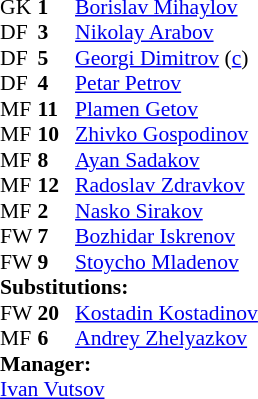<table style="font-size: 90%" cellspacing="0" cellpadding="0" align="center">
<tr>
<th width=25></th>
<th width=25></th>
</tr>
<tr>
<td>GK</td>
<td><strong>1</strong></td>
<td><a href='#'>Borislav Mihaylov</a></td>
</tr>
<tr>
<td>DF</td>
<td><strong>3</strong></td>
<td><a href='#'>Nikolay Arabov</a></td>
</tr>
<tr>
<td>DF</td>
<td><strong>5</strong></td>
<td><a href='#'>Georgi Dimitrov</a> (<a href='#'>c</a>)</td>
</tr>
<tr>
<td>DF</td>
<td><strong>4</strong></td>
<td><a href='#'>Petar Petrov</a></td>
</tr>
<tr>
<td>MF</td>
<td><strong>11</strong></td>
<td><a href='#'>Plamen Getov</a></td>
<td></td>
<td></td>
</tr>
<tr>
<td>MF</td>
<td><strong>10</strong></td>
<td><a href='#'>Zhivko Gospodinov</a></td>
<td></td>
</tr>
<tr>
<td>MF</td>
<td><strong>8</strong></td>
<td><a href='#'>Ayan Sadakov</a></td>
</tr>
<tr>
<td>MF</td>
<td><strong>12</strong></td>
<td><a href='#'>Radoslav Zdravkov</a></td>
</tr>
<tr>
<td>MF</td>
<td><strong>2</strong></td>
<td><a href='#'>Nasko Sirakov</a></td>
</tr>
<tr>
<td>FW</td>
<td><strong>7</strong></td>
<td><a href='#'>Bozhidar Iskrenov</a></td>
<td></td>
<td></td>
</tr>
<tr>
<td>FW</td>
<td><strong>9</strong></td>
<td><a href='#'>Stoycho Mladenov</a></td>
</tr>
<tr>
<td colspan=3><strong>Substitutions:</strong></td>
</tr>
<tr>
<td>FW</td>
<td><strong>20</strong></td>
<td><a href='#'>Kostadin Kostadinov</a></td>
<td></td>
<td></td>
</tr>
<tr>
<td>MF</td>
<td><strong>6</strong></td>
<td><a href='#'>Andrey Zhelyazkov</a></td>
<td></td>
<td></td>
</tr>
<tr>
<td colspan=3><strong>Manager:</strong></td>
</tr>
<tr>
<td colspan=3> <a href='#'>Ivan Vutsov</a></td>
</tr>
</table>
